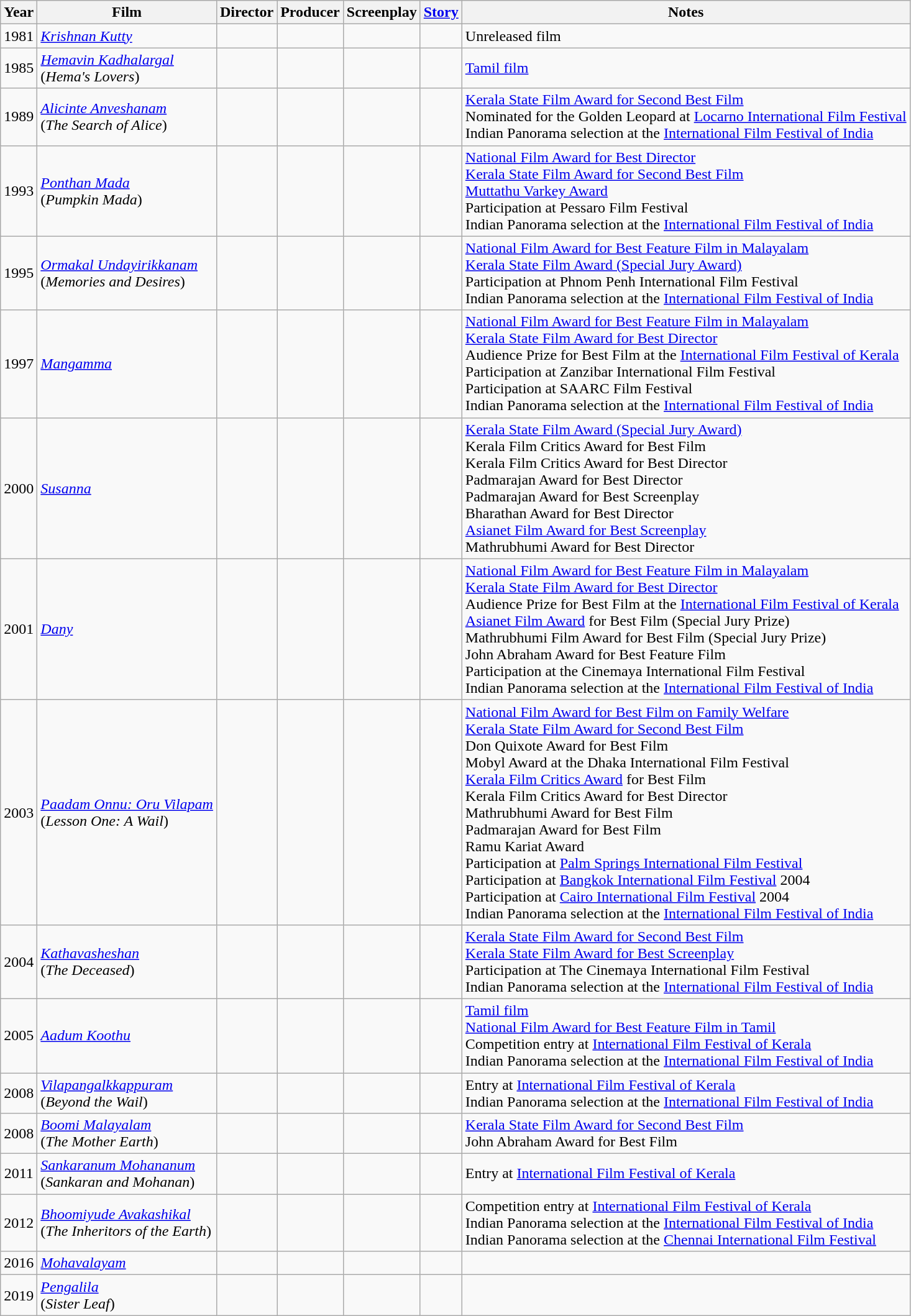<table class="wikitable sortable">
<tr>
<th>Year</th>
<th>Film</th>
<th>Director</th>
<th>Producer</th>
<th>Screenplay</th>
<th><a href='#'>Story</a></th>
<th>Notes</th>
</tr>
<tr>
<td style="text-align:center;">1981</td>
<td><em><a href='#'>Krishnan Kutty</a></em></td>
<td></td>
<td></td>
<td></td>
<td></td>
<td>Unreleased film</td>
</tr>
<tr>
<td style="text-align:center;">1985</td>
<td><em><a href='#'>Hemavin Kadhalargal</a></em><br>(<em>Hema's Lovers</em>)</td>
<td></td>
<td></td>
<td></td>
<td></td>
<td><a href='#'>Tamil film</a></td>
</tr>
<tr>
<td style="text-align:center;">1989</td>
<td><em><a href='#'>Alicinte Anveshanam</a></em><br>(<em>The Search of Alice</em>)</td>
<td></td>
<td></td>
<td></td>
<td></td>
<td><a href='#'>Kerala State Film Award for Second Best Film</a><br>Nominated for the Golden Leopard at <a href='#'>Locarno International Film Festival</a><br>Indian Panorama selection at the <a href='#'>International Film Festival of India</a></td>
</tr>
<tr>
<td style="text-align:center;">1993</td>
<td><em><a href='#'>Ponthan Mada</a></em><br>(<em>Pumpkin Mada</em>)</td>
<td></td>
<td></td>
<td></td>
<td></td>
<td><a href='#'>National Film Award for Best Director</a><br><a href='#'>Kerala State Film Award for Second Best Film</a><br><a href='#'>Muttathu Varkey Award</a><br>Participation at Pessaro Film Festival<br>Indian Panorama selection at the <a href='#'>International Film Festival of India</a></td>
</tr>
<tr>
<td style="text-align:center;">1995</td>
<td><em><a href='#'>Ormakal Undayirikkanam</a></em><br>(<em>Memories and Desires</em>)</td>
<td></td>
<td></td>
<td></td>
<td></td>
<td><a href='#'>National Film Award for Best Feature Film in Malayalam</a><br><a href='#'>Kerala State Film Award (Special Jury Award)</a><br>Participation at Phnom Penh International Film Festival<br>Indian Panorama selection at the <a href='#'>International Film Festival of India</a></td>
</tr>
<tr>
<td style="text-align:center;">1997</td>
<td><em><a href='#'>Mangamma</a></em></td>
<td></td>
<td></td>
<td></td>
<td></td>
<td><a href='#'>National Film Award for Best Feature Film in Malayalam</a><br><a href='#'>Kerala State Film Award for Best Director</a><br>Audience Prize for Best Film at the <a href='#'>International Film Festival of Kerala</a><br>Participation at Zanzibar International Film Festival<br>Participation at SAARC Film Festival<br>Indian Panorama selection at the <a href='#'>International Film Festival of India</a></td>
</tr>
<tr>
<td style="text-align:center;">2000</td>
<td><em><a href='#'>Susanna</a></em></td>
<td></td>
<td></td>
<td></td>
<td></td>
<td><a href='#'>Kerala State Film Award (Special Jury Award)</a><br>Kerala Film Critics Award for Best Film<br>Kerala Film Critics Award for Best Director<br>Padmarajan Award for Best Director<br>Padmarajan Award for Best Screenplay<br>Bharathan Award for Best Director<br><a href='#'>Asianet Film Award for Best Screenplay</a><br>Mathrubhumi Award for Best Director</td>
</tr>
<tr>
<td style="text-align:center;">2001</td>
<td><em><a href='#'>Dany</a></em></td>
<td></td>
<td></td>
<td></td>
<td></td>
<td><a href='#'>National Film Award for Best Feature Film in Malayalam</a><br><a href='#'>Kerala State Film Award for Best Director</a><br>Audience Prize for Best Film at the <a href='#'>International Film Festival of Kerala</a><br><a href='#'>Asianet Film Award</a> for Best Film (Special Jury Prize)<br>Mathrubhumi Film Award for Best Film (Special Jury Prize)<br>John Abraham Award for Best Feature Film<br>Participation at the Cinemaya International Film Festival<br>Indian Panorama selection at the <a href='#'>International Film Festival of India</a></td>
</tr>
<tr>
<td style="text-align:center;">2003</td>
<td><em><a href='#'>Paadam Onnu: Oru Vilapam</a></em><br>(<em>Lesson One: A Wail</em>)</td>
<td></td>
<td></td>
<td></td>
<td></td>
<td><a href='#'>National Film Award for Best Film on Family Welfare</a><br><a href='#'>Kerala State Film Award for Second Best Film</a><br>Don Quixote Award for Best Film<br>Mobyl Award at the Dhaka International Film Festival<br><a href='#'>Kerala Film Critics Award</a> for Best Film<br>Kerala Film Critics Award for Best Director<br>Mathrubhumi Award for Best Film<br>Padmarajan Award for Best Film<br>Ramu Kariat Award<br>Participation at <a href='#'>Palm Springs International Film Festival</a><br>Participation at <a href='#'>Bangkok International Film Festival</a> 2004<br>Participation at <a href='#'>Cairo International Film Festival</a> 2004<br>Indian Panorama selection at the <a href='#'>International Film Festival of India</a></td>
</tr>
<tr>
<td style="text-align:center;">2004</td>
<td><em><a href='#'>Kathavasheshan</a></em><br>(<em>The Deceased</em>)</td>
<td></td>
<td></td>
<td></td>
<td></td>
<td><a href='#'>Kerala State Film Award for Second Best Film</a><br><a href='#'>Kerala State Film Award for Best Screenplay</a><br>Participation at The Cinemaya International Film Festival<br>Indian Panorama selection at the <a href='#'>International Film Festival of India</a></td>
</tr>
<tr>
<td style="text-align:center;">2005</td>
<td><em><a href='#'>Aadum Koothu</a></em></td>
<td></td>
<td></td>
<td></td>
<td></td>
<td><a href='#'>Tamil film</a><br><a href='#'>National Film Award for Best Feature Film in Tamil</a><br>Competition entry at <a href='#'>International Film Festival of Kerala</a><br>Indian Panorama selection at the <a href='#'>International Film Festival of India</a></td>
</tr>
<tr>
<td style="text-align:center;">2008</td>
<td><em><a href='#'>Vilapangalkkappuram</a></em><br>(<em>Beyond the Wail</em>)</td>
<td></td>
<td></td>
<td></td>
<td></td>
<td>Entry at <a href='#'>International Film Festival of Kerala</a><br>Indian Panorama selection at the <a href='#'>International Film Festival of India</a></td>
</tr>
<tr>
<td style="text-align:center;">2008</td>
<td><em><a href='#'>Boomi Malayalam</a></em><br>(<em>The Mother Earth</em>)</td>
<td></td>
<td></td>
<td></td>
<td></td>
<td><a href='#'>Kerala State Film Award for Second Best Film</a><br>John Abraham Award for Best Film</td>
</tr>
<tr>
<td style="text-align:center;">2011</td>
<td><em><a href='#'>Sankaranum Mohananum</a></em><br>(<em>Sankaran and Mohanan</em>)</td>
<td></td>
<td></td>
<td></td>
<td></td>
<td>Entry at <a href='#'>International Film Festival of Kerala</a></td>
</tr>
<tr>
<td style="text-align:center;">2012</td>
<td><em><a href='#'>Bhoomiyude Avakashikal</a></em><br>(<em>The Inheritors of the Earth</em>)</td>
<td></td>
<td></td>
<td></td>
<td></td>
<td>Competition entry at <a href='#'>International Film Festival of Kerala</a><br>Indian Panorama selection at the <a href='#'>International Film Festival of India</a><br>Indian Panorama selection at the <a href='#'>Chennai International Film Festival</a></td>
</tr>
<tr>
<td style="text-align:center;">2016</td>
<td><em><a href='#'>Mohavalayam</a></em></td>
<td></td>
<td></td>
<td></td>
<td></td>
<td></td>
</tr>
<tr>
<td style="text-align:center;">2019</td>
<td><em><a href='#'>Pengalila</a></em><br>(<em>Sister Leaf</em>)</td>
<td></td>
<td></td>
<td></td>
<td></td>
<td></td>
</tr>
</table>
